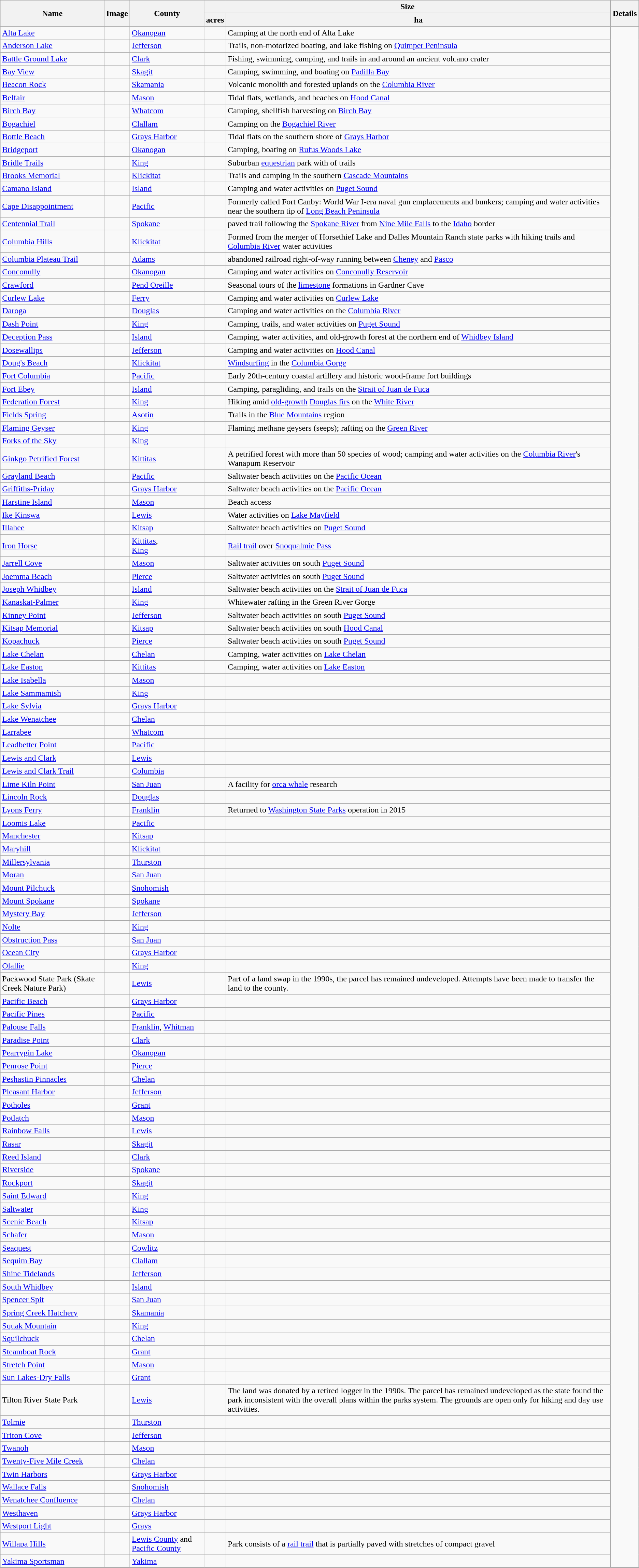<table class="wikitable sortable plainrowheaders">
<tr>
<th scope="col" rowspan=2>Name</th>
<th scope="col" class="unsortable" rowspan=2>Image</th>
<th scope="col" rowspan=2>County</th>
<th scope="col" colspan=2>Size</th>
<th scope="col" class="unsortable" rowspan=2>Details</th>
</tr>
<tr>
<th>acres</th>
<th>ha</th>
</tr>
<tr>
<td><a href='#'>Alta Lake</a></td>
<td></td>
<td><a href='#'>Okanogan</a></td>
<td></td>
<td>Camping at the north end of  Alta Lake</td>
</tr>
<tr>
<td><a href='#'>Anderson Lake</a></td>
<td></td>
<td><a href='#'>Jefferson</a></td>
<td></td>
<td>Trails, non-motorized boating, and lake fishing on <a href='#'>Quimper Peninsula</a></td>
</tr>
<tr>
<td><a href='#'>Battle Ground Lake</a></td>
<td></td>
<td><a href='#'>Clark</a></td>
<td></td>
<td>Fishing, swimming, camping, and trails in and around an ancient volcano crater</td>
</tr>
<tr>
<td><a href='#'>Bay View</a></td>
<td></td>
<td><a href='#'>Skagit</a></td>
<td></td>
<td>Camping, swimming, and boating on <a href='#'>Padilla Bay</a></td>
</tr>
<tr>
<td><a href='#'>Beacon Rock</a></td>
<td></td>
<td><a href='#'>Skamania</a></td>
<td></td>
<td>Volcanic monolith and forested uplands on the <a href='#'>Columbia River</a></td>
</tr>
<tr>
<td><a href='#'>Belfair</a></td>
<td></td>
<td><a href='#'>Mason</a></td>
<td></td>
<td>Tidal flats, wetlands, and beaches on <a href='#'>Hood Canal</a></td>
</tr>
<tr>
<td><a href='#'>Birch Bay</a></td>
<td></td>
<td><a href='#'>Whatcom</a></td>
<td></td>
<td>Camping, shellfish harvesting on <a href='#'>Birch Bay</a></td>
</tr>
<tr>
<td><a href='#'>Bogachiel</a></td>
<td></td>
<td><a href='#'>Clallam</a></td>
<td></td>
<td>Camping on the <a href='#'>Bogachiel River</a></td>
</tr>
<tr>
<td><a href='#'>Bottle Beach</a></td>
<td></td>
<td><a href='#'>Grays Harbor</a></td>
<td></td>
<td>Tidal flats on the southern shore of <a href='#'>Grays Harbor</a></td>
</tr>
<tr>
<td><a href='#'>Bridgeport</a></td>
<td></td>
<td><a href='#'>Okanogan</a></td>
<td></td>
<td>Camping, boating on <a href='#'>Rufus Woods Lake</a></td>
</tr>
<tr>
<td><a href='#'>Bridle Trails</a></td>
<td></td>
<td><a href='#'>King</a></td>
<td></td>
<td>Suburban <a href='#'>equestrian</a> park with  of trails</td>
</tr>
<tr>
<td><a href='#'>Brooks Memorial</a></td>
<td></td>
<td><a href='#'>Klickitat</a></td>
<td></td>
<td>Trails and camping in the southern <a href='#'>Cascade Mountains</a></td>
</tr>
<tr>
<td><a href='#'>Camano Island</a></td>
<td></td>
<td><a href='#'>Island</a></td>
<td></td>
<td>Camping and water activities on <a href='#'>Puget Sound</a></td>
</tr>
<tr>
<td><a href='#'>Cape Disappointment</a></td>
<td></td>
<td><a href='#'>Pacific</a></td>
<td></td>
<td>Formerly called Fort Canby: World War I-era naval gun emplacements and bunkers; camping and water activities near the southern tip of <a href='#'>Long Beach Peninsula</a></td>
</tr>
<tr>
<td><a href='#'>Centennial Trail</a></td>
<td> </td>
<td><a href='#'>Spokane</a></td>
<td></td>
<td> paved trail following the <a href='#'>Spokane River</a> from <a href='#'>Nine Mile Falls</a> to the <a href='#'>Idaho</a> border</td>
</tr>
<tr>
<td><a href='#'>Columbia Hills</a></td>
<td></td>
<td><a href='#'>Klickitat</a></td>
<td></td>
<td>Formed from the merger of Horsethief Lake and Dalles Mountain Ranch state parks with hiking trails and <a href='#'>Columbia River</a> water activities</td>
</tr>
<tr>
<td><a href='#'>Columbia Plateau Trail</a></td>
<td></td>
<td><a href='#'>Adams</a></td>
<td></td>
<td> abandoned railroad right-of-way running between <a href='#'>Cheney</a> and <a href='#'>Pasco</a></td>
</tr>
<tr>
<td><a href='#'>Conconully</a></td>
<td></td>
<td><a href='#'>Okanogan</a></td>
<td></td>
<td>Camping and water activities on <a href='#'>Conconully Reservoir</a></td>
</tr>
<tr>
<td><a href='#'>Crawford</a></td>
<td></td>
<td><a href='#'>Pend Oreille</a></td>
<td></td>
<td>Seasonal tours of the <a href='#'>limestone</a> formations in Gardner Cave</td>
</tr>
<tr>
<td><a href='#'>Curlew Lake</a></td>
<td> </td>
<td><a href='#'>Ferry</a></td>
<td></td>
<td>Camping and water activities on <a href='#'>Curlew Lake</a></td>
</tr>
<tr>
<td><a href='#'>Daroga</a></td>
<td></td>
<td><a href='#'>Douglas</a></td>
<td></td>
<td>Camping and water activities on the <a href='#'>Columbia River</a></td>
</tr>
<tr>
<td><a href='#'>Dash Point</a></td>
<td></td>
<td><a href='#'>King</a></td>
<td></td>
<td>Camping, trails, and water activities on <a href='#'>Puget Sound</a></td>
</tr>
<tr>
<td><a href='#'>Deception Pass</a></td>
<td></td>
<td><a href='#'>Island</a></td>
<td></td>
<td>Camping, water activities, and old-growth forest at the northern end of <a href='#'>Whidbey Island</a></td>
</tr>
<tr>
<td><a href='#'>Dosewallips</a></td>
<td></td>
<td><a href='#'>Jefferson</a></td>
<td></td>
<td>Camping and water activities on <a href='#'>Hood Canal</a></td>
</tr>
<tr>
<td><a href='#'>Doug's Beach</a></td>
<td> </td>
<td><a href='#'>Klickitat</a></td>
<td></td>
<td><a href='#'>Windsurfing</a> in the <a href='#'>Columbia Gorge</a></td>
</tr>
<tr>
<td><a href='#'>Fort Columbia</a></td>
<td></td>
<td><a href='#'>Pacific</a></td>
<td></td>
<td>Early 20th-century coastal artillery and historic wood-frame fort buildings</td>
</tr>
<tr>
<td><a href='#'>Fort Ebey</a></td>
<td></td>
<td><a href='#'>Island</a></td>
<td></td>
<td>Camping, paragliding, and trails on the <a href='#'>Strait of Juan de Fuca</a></td>
</tr>
<tr>
<td><a href='#'>Federation Forest</a></td>
<td></td>
<td><a href='#'>King</a></td>
<td></td>
<td>Hiking amid <a href='#'>old-growth</a> <a href='#'>Douglas firs</a> on the <a href='#'>White River</a></td>
</tr>
<tr>
<td><a href='#'>Fields Spring</a></td>
<td></td>
<td><a href='#'>Asotin</a></td>
<td></td>
<td>Trails in the <a href='#'>Blue Mountains</a> region</td>
</tr>
<tr>
<td><a href='#'>Flaming Geyser</a></td>
<td></td>
<td><a href='#'>King</a></td>
<td></td>
<td>Flaming methane geysers (seeps); rafting on the <a href='#'>Green River</a></td>
</tr>
<tr>
<td><a href='#'>Forks of the Sky</a></td>
<td></td>
<td><a href='#'>King</a></td>
<td></td>
<td></td>
</tr>
<tr>
<td><a href='#'>Ginkgo Petrified Forest</a></td>
<td></td>
<td><a href='#'>Kittitas</a></td>
<td></td>
<td>A petrified forest with more than 50 species of wood; camping and water activities on the <a href='#'>Columbia River</a>'s Wanapum Reservoir</td>
</tr>
<tr>
<td><a href='#'>Grayland Beach</a></td>
<td></td>
<td><a href='#'>Pacific</a></td>
<td></td>
<td>Saltwater beach activities on the <a href='#'>Pacific Ocean</a></td>
</tr>
<tr>
<td><a href='#'>Griffiths-Priday</a></td>
<td></td>
<td><a href='#'>Grays Harbor</a></td>
<td></td>
<td>Saltwater beach activities on the <a href='#'>Pacific Ocean</a></td>
</tr>
<tr>
<td><a href='#'>Harstine Island</a></td>
<td></td>
<td><a href='#'>Mason</a></td>
<td></td>
<td>Beach access</td>
</tr>
<tr>
<td><a href='#'>Ike Kinswa</a></td>
<td></td>
<td><a href='#'>Lewis</a></td>
<td></td>
<td>Water activities on <a href='#'>Lake Mayfield</a></td>
</tr>
<tr>
<td><a href='#'>Illahee</a></td>
<td></td>
<td><a href='#'>Kitsap</a></td>
<td></td>
<td>Saltwater beach activities on <a href='#'>Puget Sound</a></td>
</tr>
<tr>
<td><a href='#'>Iron Horse</a></td>
<td></td>
<td><a href='#'>Kittitas</a>, <br><a href='#'>King</a></td>
<td></td>
<td><a href='#'>Rail trail</a> over <a href='#'>Snoqualmie Pass</a></td>
</tr>
<tr>
<td><a href='#'>Jarrell Cove</a></td>
<td></td>
<td><a href='#'>Mason</a></td>
<td></td>
<td>Saltwater activities on south <a href='#'>Puget Sound</a></td>
</tr>
<tr>
<td><a href='#'>Joemma Beach</a></td>
<td></td>
<td><a href='#'>Pierce</a></td>
<td></td>
<td>Saltwater activities on south <a href='#'>Puget Sound</a></td>
</tr>
<tr>
<td><a href='#'>Joseph Whidbey</a></td>
<td></td>
<td><a href='#'>Island</a></td>
<td></td>
<td>Saltwater beach activities on the <a href='#'>Strait of Juan de Fuca</a></td>
</tr>
<tr>
<td><a href='#'>Kanaskat-Palmer</a></td>
<td></td>
<td><a href='#'>King</a></td>
<td></td>
<td>Whitewater rafting in the Green River Gorge</td>
</tr>
<tr>
<td><a href='#'>Kinney Point</a></td>
<td> </td>
<td><a href='#'>Jefferson</a></td>
<td></td>
<td>Saltwater beach activities on south <a href='#'>Puget Sound</a></td>
</tr>
<tr>
<td><a href='#'>Kitsap Memorial</a></td>
<td></td>
<td><a href='#'>Kitsap</a></td>
<td></td>
<td>Saltwater beach activities on south <a href='#'>Hood Canal</a></td>
</tr>
<tr>
<td><a href='#'>Kopachuck</a></td>
<td></td>
<td><a href='#'>Pierce</a></td>
<td></td>
<td>Saltwater beach activities on south <a href='#'>Puget Sound</a></td>
</tr>
<tr>
<td><a href='#'>Lake Chelan</a></td>
<td></td>
<td><a href='#'>Chelan</a></td>
<td></td>
<td>Camping, water activities on <a href='#'>Lake Chelan</a></td>
</tr>
<tr>
<td><a href='#'>Lake Easton</a></td>
<td></td>
<td><a href='#'>Kittitas</a></td>
<td></td>
<td>Camping, water activities on <a href='#'>Lake Easton</a></td>
</tr>
<tr>
<td><a href='#'>Lake Isabella</a></td>
<td> </td>
<td><a href='#'>Mason</a></td>
<td></td>
<td> </td>
</tr>
<tr>
<td><a href='#'>Lake Sammamish</a></td>
<td></td>
<td><a href='#'>King</a></td>
<td></td>
<td> </td>
</tr>
<tr>
<td><a href='#'>Lake Sylvia</a></td>
<td></td>
<td><a href='#'>Grays Harbor</a></td>
<td></td>
<td> </td>
</tr>
<tr>
<td><a href='#'>Lake Wenatchee</a></td>
<td></td>
<td><a href='#'>Chelan</a></td>
<td></td>
<td> </td>
</tr>
<tr>
<td><a href='#'>Larrabee</a></td>
<td></td>
<td><a href='#'>Whatcom</a></td>
<td></td>
<td> </td>
</tr>
<tr>
<td><a href='#'>Leadbetter Point</a></td>
<td></td>
<td><a href='#'>Pacific</a></td>
<td></td>
<td> </td>
</tr>
<tr>
<td><a href='#'>Lewis and Clark</a></td>
<td></td>
<td><a href='#'>Lewis</a></td>
<td></td>
<td> </td>
</tr>
<tr>
<td><a href='#'>Lewis and Clark Trail</a></td>
<td> </td>
<td><a href='#'>Columbia</a></td>
<td></td>
<td> </td>
</tr>
<tr>
<td><a href='#'>Lime Kiln Point</a></td>
<td></td>
<td><a href='#'>San Juan</a></td>
<td></td>
<td>A facility for <a href='#'>orca whale</a> research</td>
</tr>
<tr>
<td><a href='#'>Lincoln Rock</a></td>
<td></td>
<td><a href='#'>Douglas</a></td>
<td></td>
<td> </td>
</tr>
<tr>
<td><a href='#'>Lyons Ferry</a></td>
<td></td>
<td><a href='#'>Franklin</a></td>
<td></td>
<td>Returned to <a href='#'>Washington State Parks</a> operation in 2015</td>
</tr>
<tr>
<td><a href='#'>Loomis Lake</a></td>
<td> </td>
<td><a href='#'>Pacific</a></td>
<td></td>
<td> </td>
</tr>
<tr>
<td><a href='#'>Manchester</a></td>
<td></td>
<td><a href='#'>Kitsap</a></td>
<td></td>
<td> </td>
</tr>
<tr>
<td><a href='#'>Maryhill</a></td>
<td></td>
<td><a href='#'>Klickitat</a></td>
<td></td>
<td> </td>
</tr>
<tr>
<td><a href='#'>Millersylvania</a></td>
<td></td>
<td><a href='#'>Thurston</a></td>
<td></td>
<td> </td>
</tr>
<tr>
<td><a href='#'>Moran</a></td>
<td></td>
<td><a href='#'>San Juan</a></td>
<td></td>
<td> </td>
</tr>
<tr>
<td><a href='#'>Mount Pilchuck</a></td>
<td></td>
<td><a href='#'>Snohomish</a></td>
<td></td>
<td> </td>
</tr>
<tr>
<td><a href='#'>Mount Spokane</a></td>
<td></td>
<td><a href='#'>Spokane</a></td>
<td></td>
<td> </td>
</tr>
<tr>
<td><a href='#'>Mystery Bay</a></td>
<td> </td>
<td><a href='#'>Jefferson</a></td>
<td></td>
<td> </td>
</tr>
<tr>
<td><a href='#'>Nolte</a></td>
<td></td>
<td><a href='#'>King</a></td>
<td></td>
<td> </td>
</tr>
<tr>
<td><a href='#'>Obstruction Pass</a></td>
<td></td>
<td><a href='#'>San Juan</a></td>
<td></td>
<td> </td>
</tr>
<tr>
<td><a href='#'>Ocean City</a></td>
<td></td>
<td><a href='#'>Grays Harbor</a></td>
<td></td>
<td> </td>
</tr>
<tr>
<td><a href='#'>Olallie</a></td>
<td></td>
<td><a href='#'>King</a></td>
<td></td>
<td> </td>
</tr>
<tr>
<td>Packwood State Park (Skate Creek Nature Park)</td>
<td></td>
<td><a href='#'>Lewis</a></td>
<td></td>
<td>Part of a land swap in the 1990s, the parcel has remained undeveloped. Attempts have been made to transfer the land to the county.</td>
</tr>
<tr>
<td><a href='#'>Pacific Beach</a></td>
<td></td>
<td><a href='#'>Grays Harbor</a></td>
<td></td>
<td> </td>
</tr>
<tr>
<td><a href='#'>Pacific Pines</a></td>
<td></td>
<td><a href='#'>Pacific</a></td>
<td></td>
<td> </td>
</tr>
<tr>
<td><a href='#'>Palouse Falls</a></td>
<td></td>
<td><a href='#'>Franklin</a>, <a href='#'>Whitman</a></td>
<td></td>
<td> </td>
</tr>
<tr>
<td><a href='#'>Paradise Point</a></td>
<td></td>
<td><a href='#'>Clark</a></td>
<td></td>
<td> </td>
</tr>
<tr>
<td><a href='#'>Pearrygin Lake</a></td>
<td></td>
<td><a href='#'>Okanogan</a></td>
<td></td>
<td> </td>
</tr>
<tr>
<td><a href='#'>Penrose Point</a></td>
<td></td>
<td><a href='#'>Pierce</a></td>
<td></td>
<td> </td>
</tr>
<tr>
<td><a href='#'>Peshastin Pinnacles</a></td>
<td></td>
<td><a href='#'>Chelan</a></td>
<td></td>
<td> </td>
</tr>
<tr>
<td><a href='#'>Pleasant Harbor</a></td>
<td> </td>
<td><a href='#'>Jefferson</a></td>
<td></td>
<td> </td>
</tr>
<tr>
<td><a href='#'>Potholes</a></td>
<td></td>
<td><a href='#'>Grant</a></td>
<td></td>
<td> </td>
</tr>
<tr>
<td><a href='#'>Potlatch</a></td>
<td> </td>
<td><a href='#'>Mason</a></td>
<td></td>
<td> </td>
</tr>
<tr>
<td><a href='#'>Rainbow Falls</a></td>
<td></td>
<td><a href='#'>Lewis</a></td>
<td></td>
<td> </td>
</tr>
<tr>
<td><a href='#'>Rasar</a></td>
<td></td>
<td><a href='#'>Skagit</a></td>
<td></td>
<td> </td>
</tr>
<tr>
<td><a href='#'>Reed Island</a></td>
<td> </td>
<td><a href='#'>Clark</a></td>
<td></td>
<td> </td>
</tr>
<tr>
<td><a href='#'>Riverside</a></td>
<td></td>
<td><a href='#'>Spokane</a></td>
<td></td>
<td> </td>
</tr>
<tr>
<td><a href='#'>Rockport</a></td>
<td></td>
<td><a href='#'>Skagit</a></td>
<td></td>
<td> </td>
</tr>
<tr>
<td><a href='#'>Saint Edward</a></td>
<td></td>
<td><a href='#'>King</a></td>
<td></td>
<td> </td>
</tr>
<tr>
<td><a href='#'>Saltwater</a></td>
<td></td>
<td><a href='#'>King</a></td>
<td></td>
<td> </td>
</tr>
<tr>
<td><a href='#'>Scenic Beach</a></td>
<td></td>
<td><a href='#'>Kitsap</a></td>
<td></td>
<td> </td>
</tr>
<tr>
<td><a href='#'>Schafer</a></td>
<td></td>
<td><a href='#'>Mason</a></td>
<td></td>
<td> </td>
</tr>
<tr>
<td><a href='#'>Seaquest</a></td>
<td></td>
<td><a href='#'>Cowlitz</a></td>
<td></td>
<td> </td>
</tr>
<tr>
<td><a href='#'>Sequim Bay</a></td>
<td></td>
<td><a href='#'>Clallam</a></td>
<td></td>
<td> </td>
</tr>
<tr>
<td><a href='#'>Shine Tidelands</a></td>
<td></td>
<td><a href='#'>Jefferson</a></td>
<td></td>
<td> </td>
</tr>
<tr>
<td><a href='#'>South Whidbey</a></td>
<td></td>
<td><a href='#'>Island</a></td>
<td></td>
<td> </td>
</tr>
<tr>
<td><a href='#'>Spencer Spit</a></td>
<td></td>
<td><a href='#'>San Juan</a></td>
<td></td>
<td> </td>
</tr>
<tr>
<td><a href='#'>Spring Creek Hatchery</a></td>
<td></td>
<td><a href='#'>Skamania</a></td>
<td></td>
<td> </td>
</tr>
<tr>
<td><a href='#'>Squak Mountain</a></td>
<td></td>
<td><a href='#'>King</a></td>
<td></td>
<td> </td>
</tr>
<tr>
<td><a href='#'>Squilchuck</a></td>
<td></td>
<td><a href='#'>Chelan</a></td>
<td></td>
<td> </td>
</tr>
<tr>
<td><a href='#'>Steamboat Rock</a></td>
<td></td>
<td><a href='#'>Grant</a></td>
<td></td>
<td> </td>
</tr>
<tr>
<td><a href='#'>Stretch Point</a></td>
<td> </td>
<td><a href='#'>Mason</a></td>
<td></td>
<td> </td>
</tr>
<tr>
<td><a href='#'>Sun Lakes-Dry Falls</a></td>
<td></td>
<td><a href='#'>Grant</a></td>
<td></td>
<td> </td>
</tr>
<tr>
<td>Tilton River State Park</td>
<td></td>
<td><a href='#'>Lewis</a></td>
<td></td>
<td>The land was donated by a retired logger in the 1990s. The parcel has remained undeveloped as the state found the park inconsistent with the overall plans within the parks system. The grounds are open only for hiking and day use activities.</td>
</tr>
<tr>
<td><a href='#'>Tolmie</a></td>
<td></td>
<td><a href='#'>Thurston</a></td>
<td></td>
<td> </td>
</tr>
<tr>
<td><a href='#'>Triton Cove</a></td>
<td></td>
<td><a href='#'>Jefferson</a></td>
<td></td>
<td> </td>
</tr>
<tr>
<td><a href='#'>Twanoh</a></td>
<td></td>
<td><a href='#'>Mason</a></td>
<td></td>
<td> </td>
</tr>
<tr>
<td><a href='#'>Twenty-Five Mile Creek</a></td>
<td></td>
<td><a href='#'>Chelan</a></td>
<td></td>
<td> </td>
</tr>
<tr>
<td><a href='#'>Twin Harbors</a></td>
<td></td>
<td><a href='#'>Grays Harbor</a></td>
<td></td>
<td> </td>
</tr>
<tr>
<td><a href='#'>Wallace Falls</a></td>
<td></td>
<td><a href='#'>Snohomish</a></td>
<td></td>
<td> </td>
</tr>
<tr>
<td><a href='#'>Wenatchee Confluence</a></td>
<td></td>
<td><a href='#'>Chelan</a></td>
<td></td>
<td> </td>
</tr>
<tr>
<td><a href='#'>Westhaven</a></td>
<td> </td>
<td><a href='#'>Grays Harbor</a></td>
<td></td>
<td> </td>
</tr>
<tr>
<td><a href='#'>Westport Light</a></td>
<td></td>
<td><a href='#'>Grays</a></td>
<td></td>
<td> </td>
</tr>
<tr>
<td><a href='#'>Willapa Hills</a></td>
<td></td>
<td><a href='#'>Lewis County</a> and <a href='#'>Pacific County</a></td>
<td></td>
<td>Park consists of a  <a href='#'>rail trail</a> that is partially paved with stretches of compact gravel</td>
</tr>
<tr>
<td><a href='#'>Yakima Sportsman</a></td>
<td></td>
<td><a href='#'>Yakima</a></td>
<td></td>
<td> </td>
</tr>
</table>
